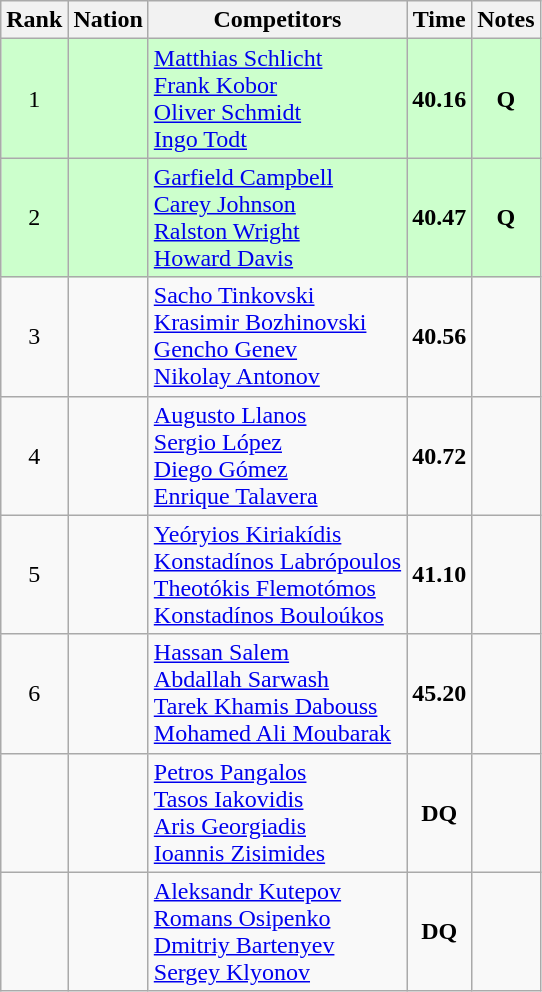<table class="wikitable sortable" style="text-align:center">
<tr>
<th>Rank</th>
<th>Nation</th>
<th>Competitors</th>
<th>Time</th>
<th>Notes</th>
</tr>
<tr bgcolor=ccffcc>
<td>1</td>
<td align=left></td>
<td align=left><a href='#'>Matthias Schlicht</a><br><a href='#'>Frank Kobor</a><br><a href='#'>Oliver Schmidt</a><br><a href='#'>Ingo Todt</a></td>
<td><strong>40.16</strong></td>
<td><strong>Q</strong></td>
</tr>
<tr bgcolor=ccffcc>
<td>2</td>
<td align=left></td>
<td align=left><a href='#'>Garfield Campbell</a><br><a href='#'>Carey Johnson</a><br><a href='#'>Ralston Wright</a><br><a href='#'>Howard Davis</a></td>
<td><strong>40.47</strong></td>
<td><strong>Q</strong></td>
</tr>
<tr>
<td>3</td>
<td align=left></td>
<td align=left><a href='#'>Sacho Tinkovski</a><br><a href='#'>Krasimir Bozhinovski</a><br><a href='#'>Gencho Genev</a><br><a href='#'>Nikolay Antonov</a></td>
<td><strong>40.56</strong></td>
<td></td>
</tr>
<tr>
<td>4</td>
<td align=left></td>
<td align=left><a href='#'>Augusto Llanos</a><br><a href='#'>Sergio López</a><br><a href='#'>Diego Gómez</a><br><a href='#'>Enrique Talavera</a></td>
<td><strong>40.72</strong></td>
<td></td>
</tr>
<tr>
<td>5</td>
<td align=left></td>
<td align=left><a href='#'>Yeóryios Kiriakídis</a><br><a href='#'>Konstadínos Labrópoulos</a><br><a href='#'>Theotókis Flemotómos</a><br><a href='#'>Konstadínos Bouloúkos</a></td>
<td><strong>41.10</strong></td>
<td></td>
</tr>
<tr>
<td>6</td>
<td align=left></td>
<td align=left><a href='#'>Hassan Salem</a><br><a href='#'>Abdallah Sarwash</a><br><a href='#'>Tarek Khamis Dabouss</a><br><a href='#'>Mohamed Ali Moubarak</a></td>
<td><strong>45.20</strong></td>
<td></td>
</tr>
<tr>
<td></td>
<td align=left></td>
<td align=left><a href='#'>Petros Pangalos</a><br><a href='#'>Tasos Iakovidis</a><br><a href='#'>Aris Georgiadis</a><br><a href='#'>Ioannis Zisimides</a></td>
<td><strong>DQ</strong></td>
<td></td>
</tr>
<tr>
<td></td>
<td align=left></td>
<td align=left><a href='#'>Aleksandr Kutepov</a><br><a href='#'>Romans Osipenko</a><br><a href='#'>Dmitriy Bartenyev</a><br><a href='#'>Sergey Klyonov</a></td>
<td><strong>DQ</strong></td>
<td></td>
</tr>
</table>
